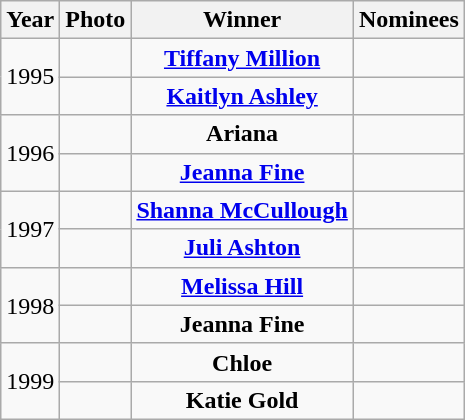<table class=wikitable>
<tr>
<th>Year</th>
<th>Photo</th>
<th>Winner<br></th>
<th>Nominees<br></th>
</tr>
<tr>
<td rowspan=2>1995</td>
<td></td>
<td align=center><strong><a href='#'>Tiffany Million</a></strong> <br></td>
<td></td>
</tr>
<tr>
<td></td>
<td align=center><strong><a href='#'>Kaitlyn Ashley</a></strong> <br></td>
<td></td>
</tr>
<tr>
<td rowspan=2>1996</td>
<td></td>
<td align=center><strong>Ariana</strong> <br></td>
<td></td>
</tr>
<tr>
<td></td>
<td align=center><strong><a href='#'>Jeanna Fine</a></strong> <br></td>
<td></td>
</tr>
<tr>
<td rowspan=2>1997</td>
<td></td>
<td align=center><strong><a href='#'>Shanna McCullough</a></strong> <br></td>
<td></td>
</tr>
<tr>
<td></td>
<td align=center><strong><a href='#'>Juli Ashton</a></strong> <br></td>
<td></td>
</tr>
<tr>
<td rowspan=2>1998</td>
<td></td>
<td align=center><strong><a href='#'>Melissa Hill</a></strong> <br></td>
<td></td>
</tr>
<tr>
<td></td>
<td align=center><strong>Jeanna Fine</strong> <br></td>
<td></td>
</tr>
<tr>
<td rowspan=2>1999</td>
<td></td>
<td align=center><strong>Chloe</strong> <br></td>
<td></td>
</tr>
<tr>
<td></td>
<td align=center><strong>Katie Gold</strong> <br></td>
<td></td>
</tr>
</table>
